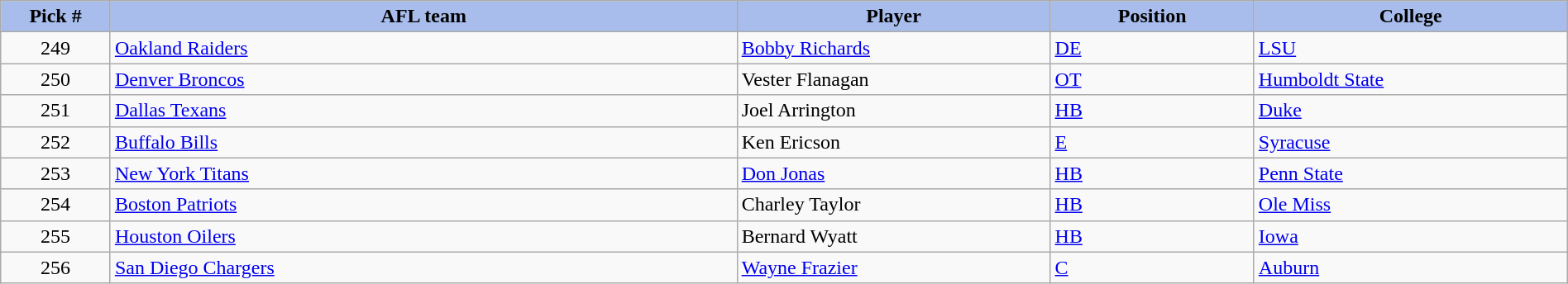<table class="wikitable sortable sortable" style="width: 100%">
<tr>
<th style="background:#A8BDEC;" width=7%>Pick #</th>
<th width=40% style="background:#A8BDEC;">AFL team</th>
<th width=20% style="background:#A8BDEC;">Player</th>
<th width=13% style="background:#A8BDEC;">Position</th>
<th style="background:#A8BDEC;">College</th>
</tr>
<tr>
<td align="center">249</td>
<td><a href='#'>Oakland Raiders</a></td>
<td><a href='#'>Bobby Richards</a></td>
<td><a href='#'>DE</a></td>
<td><a href='#'>LSU</a></td>
</tr>
<tr>
<td align="center">250</td>
<td><a href='#'>Denver Broncos</a></td>
<td>Vester Flanagan</td>
<td><a href='#'>OT</a></td>
<td><a href='#'>Humboldt State</a></td>
</tr>
<tr>
<td align="center">251</td>
<td><a href='#'>Dallas Texans</a></td>
<td>Joel Arrington</td>
<td><a href='#'>HB</a></td>
<td><a href='#'>Duke</a></td>
</tr>
<tr>
<td align="center">252</td>
<td><a href='#'>Buffalo Bills</a></td>
<td>Ken Ericson</td>
<td><a href='#'>E</a></td>
<td><a href='#'>Syracuse</a></td>
</tr>
<tr>
<td align="center">253</td>
<td><a href='#'>New York Titans</a></td>
<td><a href='#'>Don Jonas</a></td>
<td><a href='#'>HB</a></td>
<td><a href='#'>Penn State</a></td>
</tr>
<tr>
<td align="center">254</td>
<td><a href='#'>Boston Patriots</a></td>
<td>Charley Taylor</td>
<td><a href='#'>HB</a></td>
<td><a href='#'>Ole Miss</a></td>
</tr>
<tr>
<td align="center">255</td>
<td><a href='#'>Houston Oilers</a></td>
<td>Bernard Wyatt</td>
<td><a href='#'>HB</a></td>
<td><a href='#'>Iowa</a></td>
</tr>
<tr>
<td align="center">256</td>
<td><a href='#'>San Diego Chargers</a></td>
<td><a href='#'>Wayne Frazier</a></td>
<td><a href='#'>C</a></td>
<td><a href='#'>Auburn</a></td>
</tr>
</table>
